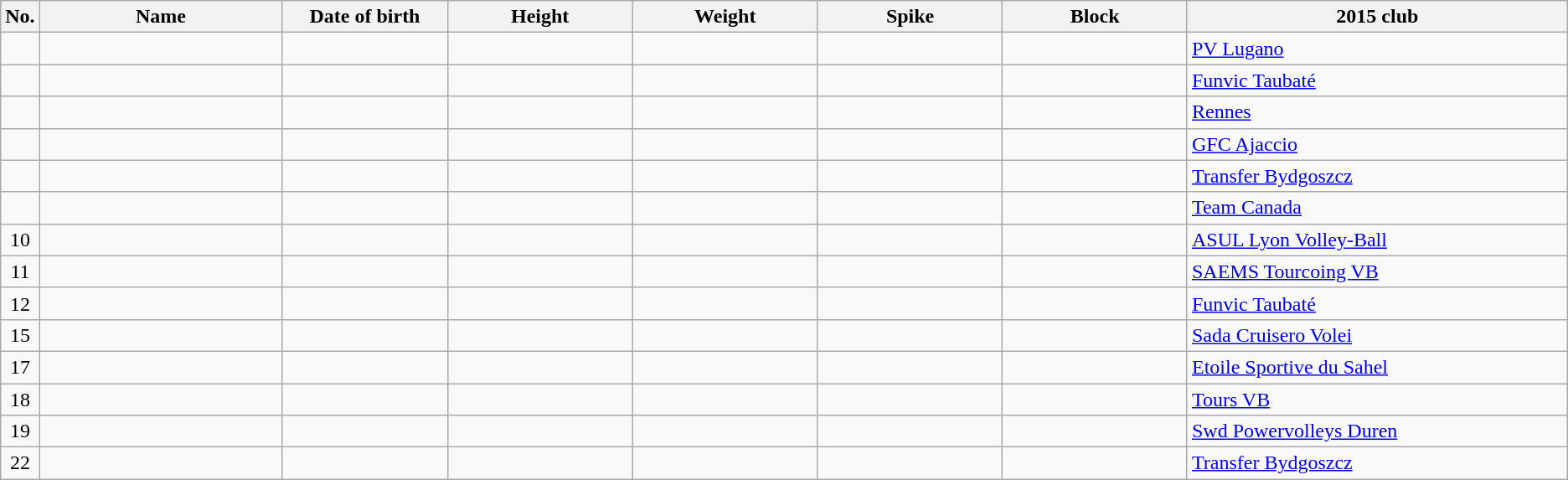<table class="wikitable sortable" style="font-size:100%; text-align:center;">
<tr>
<th>No.</th>
<th style="width:12em">Name</th>
<th style="width:8em">Date of birth</th>
<th style="width:9em">Height</th>
<th style="width:9em">Weight</th>
<th style="width:9em">Spike</th>
<th style="width:9em">Block</th>
<th style="width:19em">2015 club</th>
</tr>
<tr>
<td></td>
<td align=left></td>
<td align=right></td>
<td></td>
<td></td>
<td></td>
<td></td>
<td align=left> <a href='#'>PV Lugano</a></td>
</tr>
<tr>
<td></td>
<td align=left></td>
<td align=right></td>
<td></td>
<td></td>
<td></td>
<td></td>
<td align=left> <a href='#'>Funvic Taubaté</a></td>
</tr>
<tr>
<td></td>
<td align=left></td>
<td align=right></td>
<td></td>
<td></td>
<td></td>
<td></td>
<td align=left> <a href='#'>Rennes</a></td>
</tr>
<tr>
<td></td>
<td align=left></td>
<td align=right></td>
<td></td>
<td></td>
<td></td>
<td></td>
<td align=left> <a href='#'>GFC Ajaccio</a></td>
</tr>
<tr>
<td></td>
<td align=left></td>
<td align=right></td>
<td></td>
<td></td>
<td></td>
<td></td>
<td align=left> <a href='#'>Transfer Bydgoszcz</a></td>
</tr>
<tr>
<td></td>
<td align=left></td>
<td align=right></td>
<td></td>
<td></td>
<td></td>
<td></td>
<td align=left> <a href='#'>Team Canada</a></td>
</tr>
<tr>
<td>10</td>
<td align=left></td>
<td align=right></td>
<td></td>
<td></td>
<td></td>
<td></td>
<td align=left> <a href='#'>ASUL Lyon Volley-Ball</a></td>
</tr>
<tr>
<td>11</td>
<td style="text-align:left;"></td>
<td style="text-align:right;"></td>
<td></td>
<td></td>
<td></td>
<td></td>
<td style="text-align:left;"> <a href='#'>SAEMS Tourcoing VB</a></td>
</tr>
<tr>
<td>12</td>
<td align=left></td>
<td align=right></td>
<td></td>
<td></td>
<td></td>
<td></td>
<td align=left> <a href='#'>Funvic Taubaté</a></td>
</tr>
<tr>
<td>15</td>
<td align=left></td>
<td align=right></td>
<td></td>
<td></td>
<td></td>
<td></td>
<td align=left> <a href='#'>Sada Cruisero Volei</a></td>
</tr>
<tr>
<td>17</td>
<td align=left></td>
<td align=right></td>
<td></td>
<td></td>
<td></td>
<td></td>
<td align=left> <a href='#'>Etoile Sportive du Sahel</a></td>
</tr>
<tr>
<td>18</td>
<td align=left></td>
<td align=right></td>
<td></td>
<td></td>
<td></td>
<td></td>
<td align=left> <a href='#'>Tours VB</a></td>
</tr>
<tr>
<td>19</td>
<td align=left></td>
<td align=right></td>
<td></td>
<td></td>
<td></td>
<td></td>
<td align=left> <a href='#'>Swd Powervolleys Duren</a></td>
</tr>
<tr>
<td>22</td>
<td align=left></td>
<td align=right></td>
<td></td>
<td></td>
<td></td>
<td></td>
<td align=left> <a href='#'>Transfer Bydgoszcz</a></td>
</tr>
</table>
